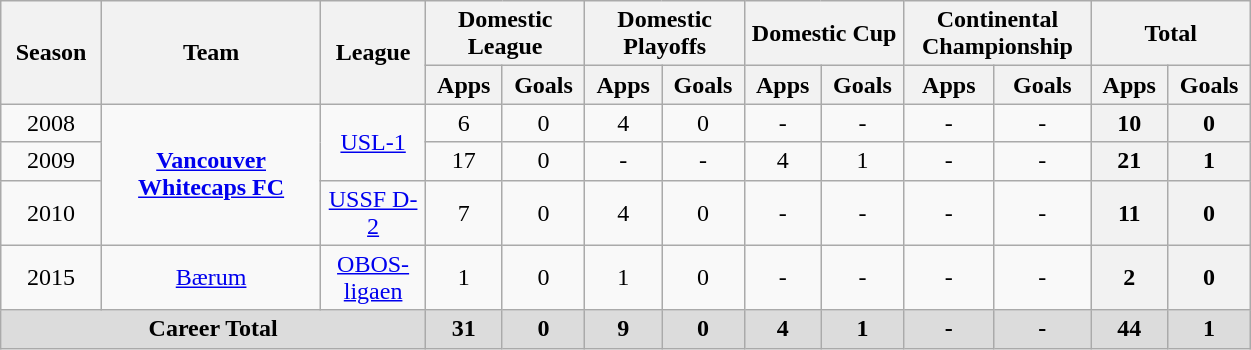<table class="wikitable" style="width:66%;">
<tr>
<th rowspan="2" style="width:6%;"><strong>Season</strong></th>
<th rowspan="2" style="width:14%;"><strong>Team</strong></th>
<th rowspan="2" style="width:6%;"><strong>League</strong></th>
<th colspan="2" style="width:8%;">Domestic League</th>
<th colspan="2" style="width:8%;">Domestic Playoffs</th>
<th colspan="2" style="width:8%;">Domestic Cup</th>
<th colspan="2" style="width:8%;">Continental Championship</th>
<th colspan="2" style="width:8%;">Total</th>
</tr>
<tr>
<th align=center><strong>Apps</strong></th>
<th align=center><strong>Goals</strong></th>
<th align=center><strong>Apps</strong></th>
<th align=center><strong>Goals</strong></th>
<th align=center><strong>Apps</strong></th>
<th align=center><strong>Goals</strong></th>
<th align=center><strong>Apps</strong></th>
<th align=center><strong>Goals</strong></th>
<th align=center><strong>Apps</strong></th>
<th align=center><strong>Goals</strong></th>
</tr>
<tr>
<td style="text-align:center;">2008</td>
<td rowspan="3" style="text-align:center;"><strong><a href='#'>Vancouver Whitecaps FC</a></strong></td>
<td rowspan="2" style="text-align:center;"><a href='#'>USL-1</a></td>
<td align=center>6</td>
<td align=center>0</td>
<td align=center>4</td>
<td align=center>0</td>
<td align=center>-</td>
<td align=center>-</td>
<td align=center>-</td>
<td align=center>-</td>
<th align=center><strong>10</strong></th>
<th align=center><strong>0</strong></th>
</tr>
<tr>
<td style="text-align:center;">2009</td>
<td align=center>17</td>
<td align=center>0</td>
<td align=center>-</td>
<td align=center>-</td>
<td align=center>4</td>
<td align=center>1</td>
<td align=center>-</td>
<td align=center>-</td>
<th align=center><strong>21</strong></th>
<th align=center><strong>1</strong></th>
</tr>
<tr>
<td style="text-align:center;">2010</td>
<td style="text-align:center;"><a href='#'>USSF D-2</a></td>
<td align=center>7</td>
<td align=center>0</td>
<td align=center>4</td>
<td align=center>0</td>
<td align=center>-</td>
<td align=center>-</td>
<td align=center>-</td>
<td align=center>-</td>
<th align=center><strong>11</strong></th>
<th align=center><strong>0</strong></th>
</tr>
<tr>
<td style="text-align:center;">2015</td>
<td style="text-align:center;"><a href='#'>Bærum</a></td>
<td style="text-align:center;"><a href='#'>OBOS-ligaen</a></td>
<td align=center>1</td>
<td align=center>0</td>
<td align=center>1</td>
<td align=center>0</td>
<td align=center>-</td>
<td align=center>-</td>
<td align=center>-</td>
<td align=center>-</td>
<th align=center><strong>2</strong></th>
<th align=center><strong>0</strong></th>
</tr>
<tr>
<th style="background: #DCDCDC" colspan="3"><strong>Career Total</strong></th>
<th style="background:#dcdcdc; text-align:center;"><strong>31</strong></th>
<th style="background:#dcdcdc; text-align:center;"><strong>0</strong></th>
<th style="background:#dcdcdc; text-align:center;"><strong>9</strong></th>
<th style="background:#dcdcdc; text-align:center;"><strong>0</strong></th>
<th style="background:#dcdcdc; text-align:center;"><strong>4</strong></th>
<th style="background:#dcdcdc; text-align:center;"><strong>1</strong></th>
<th style="background:#dcdcdc; text-align:center;"><strong>-</strong></th>
<th style="background:#dcdcdc; text-align:center;"><strong>-</strong></th>
<th style="background:#dcdcdc; text-align:center;"><strong>44</strong></th>
<th style="background:#dcdcdc; text-align:center;"><strong>1</strong></th>
</tr>
</table>
